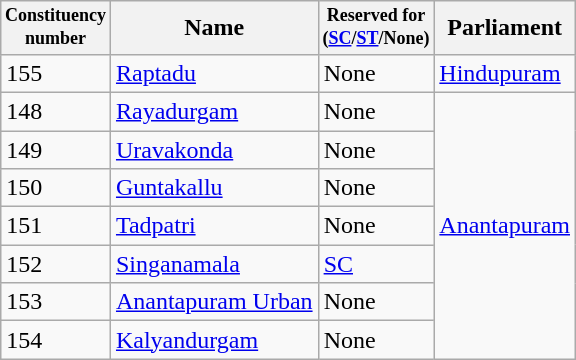<table class="wikitable sortable">
<tr>
<th width="50px" style="font-size:75%">Constituency number</th>
<th>Name</th>
<th style="font-size:75%">Reserved for<br>(<a href='#'>SC</a>/<a href='#'>ST</a>/None)</th>
<th>Parliament</th>
</tr>
<tr>
<td>155</td>
<td><a href='#'>Raptadu</a></td>
<td>None</td>
<td><a href='#'>Hindupuram</a></td>
</tr>
<tr>
<td>148</td>
<td><a href='#'>Rayadurgam</a></td>
<td>None</td>
<td rowspan="7"><a href='#'>Anantapuram</a></td>
</tr>
<tr>
<td>149</td>
<td><a href='#'>Uravakonda</a></td>
<td>None</td>
</tr>
<tr>
<td>150</td>
<td><a href='#'>Guntakallu</a></td>
<td>None</td>
</tr>
<tr>
<td>151</td>
<td><a href='#'>Tadpatri</a></td>
<td>None</td>
</tr>
<tr>
<td>152</td>
<td><a href='#'>Singanamala</a></td>
<td><a href='#'>SC</a></td>
</tr>
<tr>
<td>153</td>
<td><a href='#'>Anantapuram Urban</a></td>
<td>None</td>
</tr>
<tr>
<td>154</td>
<td><a href='#'>Kalyandurgam</a></td>
<td>None</td>
</tr>
</table>
